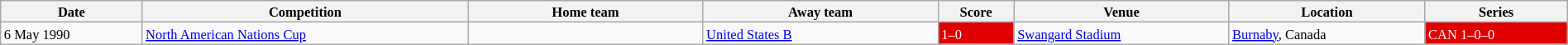<table class="wikitable" style="width:100%; margin:0 left; font-size: 11px">
<tr>
<th>Date</th>
<th>Competition</th>
<th width=15%>Home team</th>
<th width=15%>Away team</th>
<th>Score</th>
<th>Venue</th>
<th>Location</th>
<th>Series</th>
</tr>
<tr>
<td>6 May 1990</td>
<td><a href='#'>North American Nations Cup</a></td>
<td></td>
<td> <a href='#'>United States B</a></td>
<td style="color:#FFFFFF; background:#E00000;">1–0</td>
<td><a href='#'>Swangard Stadium</a></td>
<td><a href='#'>Burnaby</a>, Canada</td>
<td style="color:#FFFFFF; background:#E00000;">CAN 1–0–0</td>
</tr>
</table>
